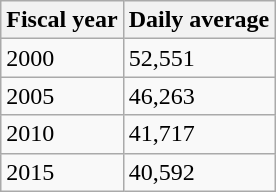<table class="wikitable">
<tr>
<th>Fiscal year</th>
<th>Daily average</th>
</tr>
<tr>
<td>2000</td>
<td>52,551</td>
</tr>
<tr>
<td>2005</td>
<td>46,263</td>
</tr>
<tr>
<td>2010</td>
<td>41,717</td>
</tr>
<tr>
<td>2015</td>
<td>40,592</td>
</tr>
</table>
